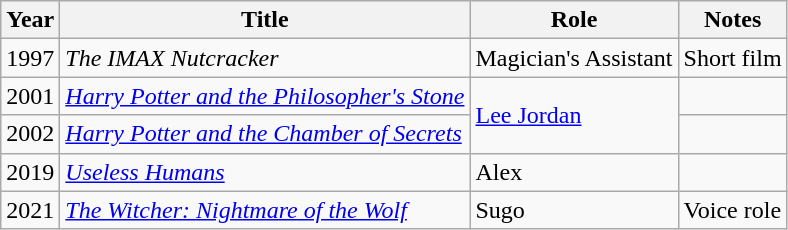<table class="wikitable sortable">
<tr>
<th>Year</th>
<th>Title</th>
<th>Role</th>
<th class="unsortable">Notes</th>
</tr>
<tr>
<td>1997</td>
<td><em>The IMAX Nutcracker</em></td>
<td>Magician's Assistant</td>
<td>Short film</td>
</tr>
<tr>
<td>2001</td>
<td><em><a href='#'>Harry Potter and the Philosopher's Stone</a></em></td>
<td rowspan="2"><a href='#'>Lee Jordan</a></td>
<td></td>
</tr>
<tr>
<td>2002</td>
<td><em><a href='#'>Harry Potter and the Chamber of Secrets</a></em></td>
<td></td>
</tr>
<tr>
<td>2019</td>
<td><em><a href='#'>Useless Humans</a></em></td>
<td>Alex</td>
<td></td>
</tr>
<tr>
<td>2021</td>
<td><em><a href='#'>The Witcher: Nightmare of the Wolf</a></em></td>
<td>Sugo</td>
<td>Voice role</td>
</tr>
</table>
